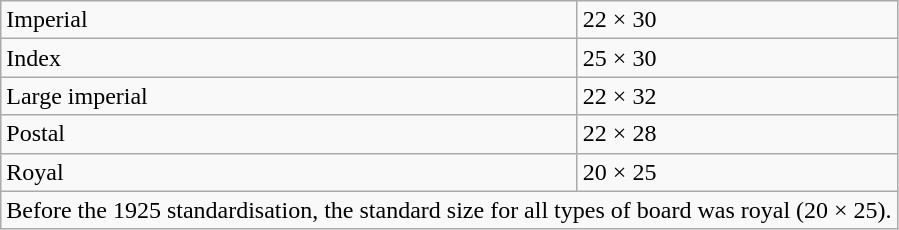<table class="wikitable">
<tr>
<td>Imperial</td>
<td>22 × 30</td>
</tr>
<tr>
<td>Index</td>
<td>25 × 30</td>
</tr>
<tr>
<td>Large imperial</td>
<td>22 × 32</td>
</tr>
<tr>
<td>Postal</td>
<td>22 × 28</td>
</tr>
<tr>
<td>Royal</td>
<td>20 × 25</td>
</tr>
<tr>
<td colspan="2">Before the 1925 standardisation, the standard size for all types of board was royal (20 × 25).</td>
</tr>
</table>
